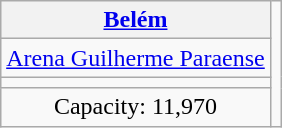<table class="wikitable" style="text-align:center; margin:1em auto;">
<tr>
<th><a href='#'>Belém</a></th>
<td rowspan=4></td>
</tr>
<tr>
<td><a href='#'>Arena Guilherme Paraense</a></td>
</tr>
<tr>
<td></td>
</tr>
<tr>
<td>Capacity: 11,970</td>
</tr>
</table>
